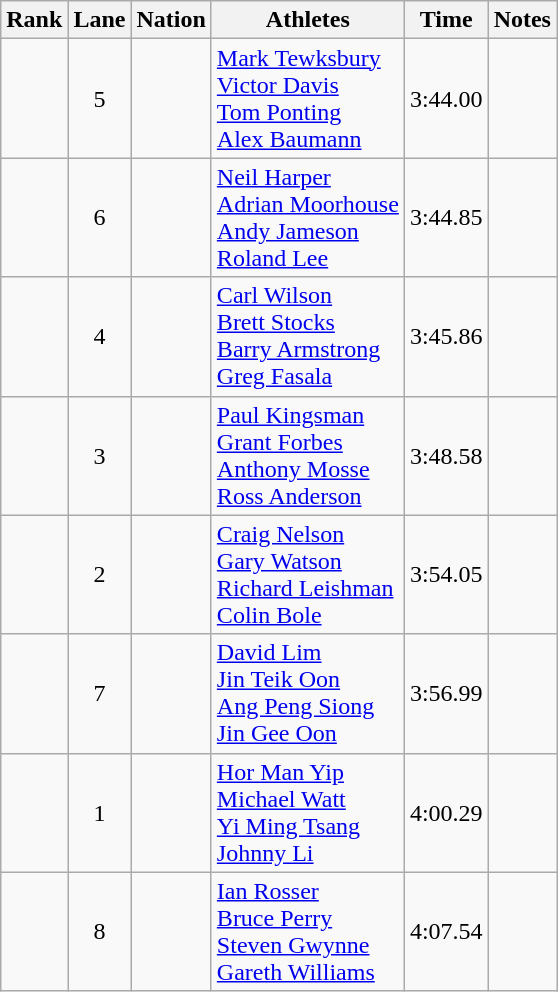<table class="wikitable sortable" style="text-align:center">
<tr>
<th>Rank</th>
<th>Lane</th>
<th>Nation</th>
<th>Athletes</th>
<th>Time</th>
<th>Notes</th>
</tr>
<tr>
<td></td>
<td>5</td>
<td align=left></td>
<td align=left><a href='#'>Mark Tewksbury</a><br><a href='#'>Victor Davis</a><br><a href='#'>Tom Ponting</a><br><a href='#'>Alex Baumann</a></td>
<td>3:44.00</td>
<td></td>
</tr>
<tr>
<td></td>
<td>6</td>
<td align=left></td>
<td align=left><a href='#'>Neil Harper</a><br><a href='#'>Adrian Moorhouse</a><br><a href='#'>Andy Jameson</a><br><a href='#'>Roland Lee</a></td>
<td>3:44.85</td>
<td></td>
</tr>
<tr>
<td></td>
<td>4</td>
<td align=left></td>
<td align=left><a href='#'>Carl Wilson</a><br><a href='#'>Brett Stocks</a><br><a href='#'>Barry Armstrong</a><br><a href='#'>Greg Fasala</a></td>
<td>3:45.86</td>
<td></td>
</tr>
<tr>
<td></td>
<td>3</td>
<td align=left></td>
<td align=left><a href='#'>Paul Kingsman</a><br><a href='#'>Grant Forbes</a><br><a href='#'>Anthony Mosse</a><br><a href='#'>Ross Anderson</a></td>
<td>3:48.58</td>
<td></td>
</tr>
<tr>
<td></td>
<td>2</td>
<td align=left></td>
<td align=left><a href='#'>Craig Nelson</a><br><a href='#'>Gary Watson</a><br><a href='#'>Richard Leishman</a><br><a href='#'>Colin Bole</a></td>
<td>3:54.05</td>
<td></td>
</tr>
<tr>
<td></td>
<td>7</td>
<td align=left></td>
<td align=left><a href='#'>David Lim</a><br><a href='#'>Jin Teik Oon</a><br><a href='#'>Ang Peng Siong</a><br><a href='#'>Jin Gee Oon</a></td>
<td>3:56.99</td>
<td></td>
</tr>
<tr>
<td></td>
<td>1</td>
<td align=left></td>
<td align=left><a href='#'>Hor Man Yip</a><br><a href='#'>Michael Watt</a><br><a href='#'>Yi Ming Tsang</a><br><a href='#'>Johnny Li</a></td>
<td>4:00.29</td>
<td></td>
</tr>
<tr>
<td></td>
<td>8</td>
<td align=left></td>
<td align=left><a href='#'>Ian Rosser</a><br><a href='#'>Bruce Perry</a><br><a href='#'>Steven Gwynne</a><br><a href='#'>Gareth Williams</a></td>
<td>4:07.54</td>
<td></td>
</tr>
</table>
